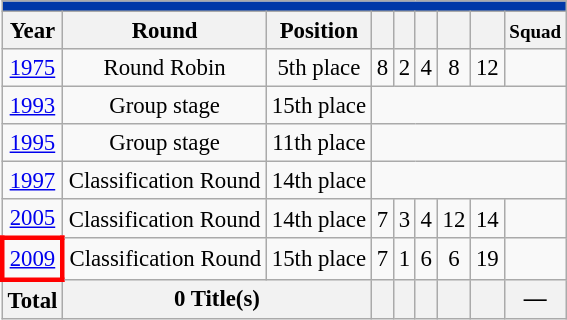<table class="wikitable" style="text-align: center; font-size:95%;">
<tr>
<th colspan=9 style="background:#0038A8; color: #FFFFFF;"><a href='#'></a></th>
</tr>
<tr>
<th>Year</th>
<th>Round</th>
<th>Position</th>
<th></th>
<th></th>
<th></th>
<th></th>
<th></th>
<th><small>Squad</small></th>
</tr>
<tr>
<td> <a href='#'>1975</a></td>
<td>Round Robin</td>
<td>5th place</td>
<td>8</td>
<td>2</td>
<td>4</td>
<td>8</td>
<td>12</td>
<td></td>
</tr>
<tr>
<td> <a href='#'>1993</a></td>
<td>Group stage</td>
<td>15th place</td>
<td colspan=6></td>
</tr>
<tr>
<td> <a href='#'>1995</a></td>
<td>Group stage</td>
<td>11th place</td>
<td colspan=6></td>
</tr>
<tr>
<td> <a href='#'>1997</a></td>
<td>Classification Round</td>
<td>14th place</td>
<td colspan=6></td>
</tr>
<tr>
<td> <a href='#'>2005</a></td>
<td>Classification Round</td>
<td>14th place</td>
<td>7</td>
<td>3</td>
<td>4</td>
<td>12</td>
<td>14</td>
<td></td>
</tr>
<tr>
<td style="border: 3px solid red"> <a href='#'>2009</a></td>
<td>Classification Round</td>
<td>15th place</td>
<td>7</td>
<td>1</td>
<td>6</td>
<td>6</td>
<td>19</td>
<td></td>
</tr>
<tr>
<th>Total</th>
<th colspan=2>0 Title(s)</th>
<th></th>
<th></th>
<th></th>
<th></th>
<th></th>
<th>—</th>
</tr>
</table>
